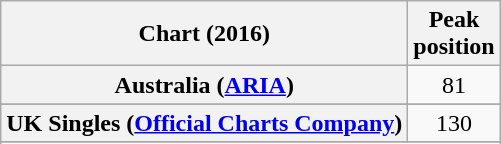<table class="wikitable sortable plainrowheaders" style="text-align:center">
<tr>
<th scope="col">Chart (2016)</th>
<th scope="col">Peak<br> position</th>
</tr>
<tr>
<th scope="row">Australia (<a href='#'>ARIA</a>)</th>
<td>81</td>
</tr>
<tr>
</tr>
<tr>
</tr>
<tr>
</tr>
<tr>
</tr>
<tr>
</tr>
<tr>
</tr>
<tr>
</tr>
<tr>
<th scope="row">UK Singles (<a href='#'>Official Charts Company</a>)</th>
<td>130</td>
</tr>
<tr>
</tr>
<tr>
</tr>
<tr>
</tr>
<tr>
</tr>
</table>
